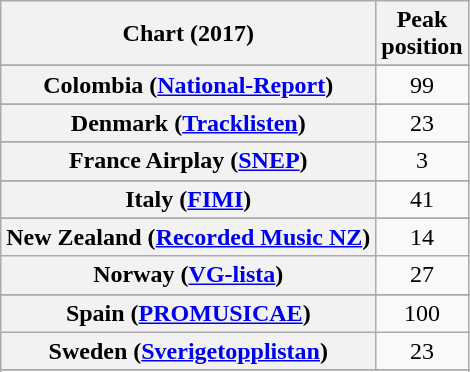<table class="wikitable sortable plainrowheaders" style="text-align:center">
<tr>
<th scope="col">Chart (2017)</th>
<th scope="col">Peak<br> position</th>
</tr>
<tr>
</tr>
<tr>
</tr>
<tr>
</tr>
<tr>
</tr>
<tr>
</tr>
<tr>
</tr>
<tr>
</tr>
<tr>
</tr>
<tr>
<th scope="row">Colombia (<a href='#'>National-Report</a>)</th>
<td>99</td>
</tr>
<tr>
</tr>
<tr>
<th scope="row">Denmark (<a href='#'>Tracklisten</a>)</th>
<td>23</td>
</tr>
<tr>
</tr>
<tr>
<th scope="row">France Airplay (<a href='#'>SNEP</a>)</th>
<td style="text-align:center;">3</td>
</tr>
<tr>
</tr>
<tr>
</tr>
<tr>
</tr>
<tr>
<th scope="row">Italy (<a href='#'>FIMI</a>)</th>
<td>41</td>
</tr>
<tr>
</tr>
<tr>
</tr>
<tr>
<th scope="row">New Zealand (<a href='#'>Recorded Music NZ</a>)</th>
<td>14</td>
</tr>
<tr>
<th scope="row">Norway (<a href='#'>VG-lista</a>)</th>
<td>27</td>
</tr>
<tr>
</tr>
<tr>
</tr>
<tr>
</tr>
<tr>
</tr>
<tr>
<th scope="row">Spain (<a href='#'>PROMUSICAE</a>)</th>
<td>100</td>
</tr>
<tr>
<th scope="row">Sweden (<a href='#'>Sverigetopplistan</a>)</th>
<td>23</td>
</tr>
<tr>
</tr>
<tr>
</tr>
<tr>
</tr>
<tr>
</tr>
<tr>
</tr>
<tr>
</tr>
<tr>
</tr>
<tr>
</tr>
</table>
